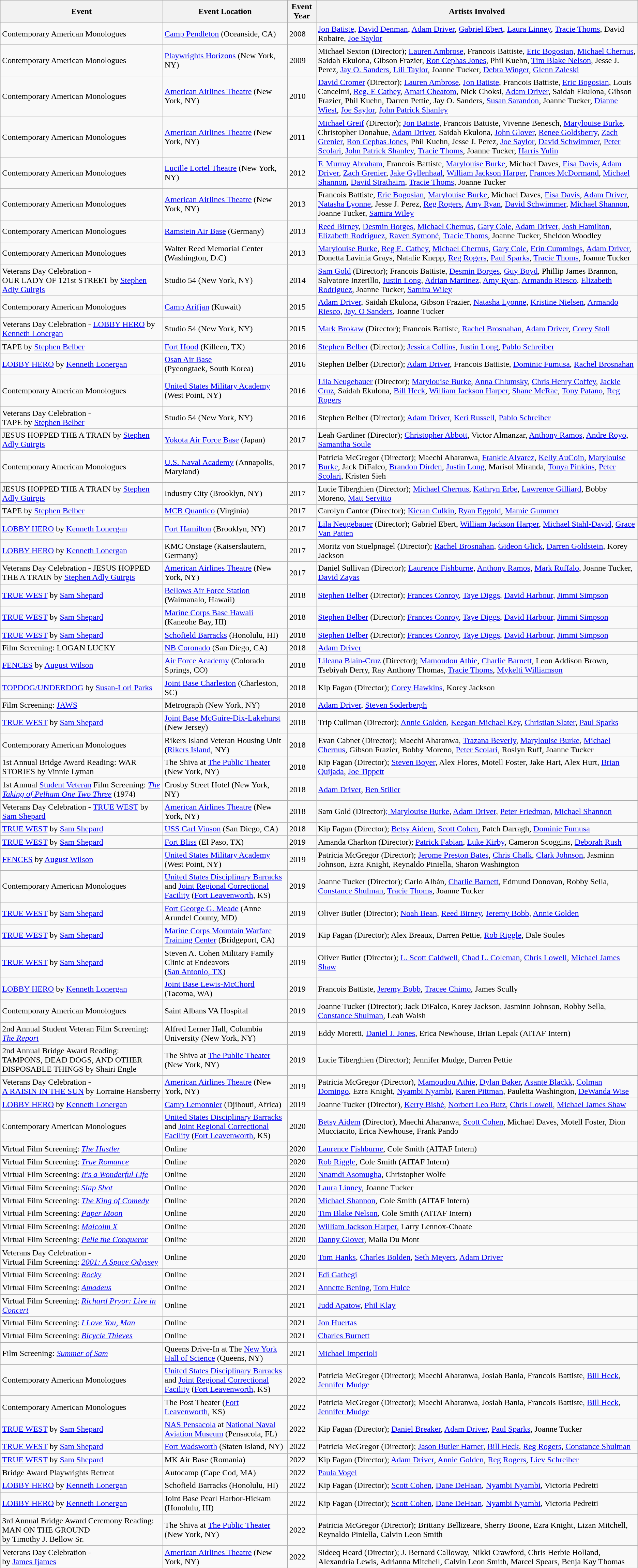<table class="wikitable">
<tr>
<th>Event</th>
<th>Event Location</th>
<th>Event Year</th>
<th>Artists Involved</th>
</tr>
<tr>
<td>Contemporary American Monologues</td>
<td><a href='#'>Camp Pendleton</a> (Oceanside, CA)</td>
<td>2008</td>
<td><a href='#'>Jon Batiste</a>, <a href='#'>David Denman</a>, <a href='#'>Adam Driver</a>, <a href='#'>Gabriel Ebert</a>, <a href='#'>Laura Linney</a>, <a href='#'>Tracie Thoms</a>, David Robaire, <a href='#'>Joe Saylor</a></td>
</tr>
<tr>
<td>Contemporary American Monologues</td>
<td><a href='#'>Playwrights Horizons</a> (New York, NY)</td>
<td>2009</td>
<td>Michael Sexton (Director); <a href='#'>Lauren Ambrose</a>, Francois Battiste, <a href='#'>Eric Bogosian</a>, <a href='#'>Michael Chernus</a>, Saidah Ekulona, Gibson Frazier, <a href='#'>Ron Cephas Jones</a>, Phil Kuehn, <a href='#'>Tim Blake Nelson</a>, Jesse J. Perez, <a href='#'>Jay O. Sanders</a>, <a href='#'>Lili Taylor</a>, Joanne Tucker, <a href='#'>Debra Winger</a>, <a href='#'>Glenn Zaleski</a></td>
</tr>
<tr>
<td>Contemporary American Monologues</td>
<td><a href='#'>American Airlines Theatre</a> (New York, NY)</td>
<td>2010</td>
<td><a href='#'>David Cromer</a> (Director); <a href='#'>Lauren Ambrose</a>, <a href='#'>Jon Batiste</a>, Francois Battiste, <a href='#'>Eric Bogosian</a>, Louis Cancelmi, <a href='#'>Reg. E Cathey</a>, <a href='#'>Amari Cheatom</a>, Nick Choksi, <a href='#'>Adam Driver</a>, Saidah Ekulona, Gibson Frazier, Phil Kuehn, Darren Pettie, Jay O. Sanders, <a href='#'>Susan Sarandon</a>, Joanne Tucker, <a href='#'>Dianne Wiest</a>, <a href='#'>Joe Saylor</a>, <a href='#'>John Patrick Shanley</a></td>
</tr>
<tr>
<td>Contemporary American Monologues</td>
<td><a href='#'>American Airlines Theatre</a> (New York, NY)</td>
<td>2011</td>
<td><a href='#'>Michael Greif</a> (Director); <a href='#'>Jon Batiste</a>, Francois Battiste, Vivenne Benesch, <a href='#'>Marylouise Burke</a>, Christopher Donahue, <a href='#'>Adam Driver</a>, Saidah Ekulona, <a href='#'>John Glover</a>, <a href='#'>Renee Goldsberry</a>, <a href='#'>Zach Grenier</a>, <a href='#'>Ron Cephas Jones</a>, Phil Kuehn, Jesse J. Perez, <a href='#'>Joe Saylor</a>, <a href='#'>David Schwimmer</a>, <a href='#'>Peter Scolari</a>, <a href='#'>John Patrick Shanley</a>, <a href='#'>Tracie Thoms</a>, Joanne Tucker, <a href='#'>Harris Yulin</a></td>
</tr>
<tr>
<td>Contemporary American Monologues</td>
<td><a href='#'>Lucille Lortel Theatre</a> (New York, NY)</td>
<td>2012</td>
<td><a href='#'>F. Murray Abraham</a>, Francois Battiste, <a href='#'>Marylouise Burke</a>, Michael Daves, <a href='#'>Eisa Davis</a>, <a href='#'>Adam Driver</a>, <a href='#'>Zach Grenier</a>, <a href='#'>Jake Gyllenhaal</a>, <a href='#'>William Jackson Harper</a>, <a href='#'>Frances McDormand</a>, <a href='#'>Michael Shannon</a>, <a href='#'>David Strathairn</a>, <a href='#'>Tracie Thoms</a>, Joanne Tucker</td>
</tr>
<tr>
<td>Contemporary American Monologues</td>
<td><a href='#'>American Airlines Theatre</a> (New York, NY)</td>
<td>2013</td>
<td>Francois Battiste, <a href='#'>Eric Bogosian</a>, <a href='#'>Marylouise Burke</a>, Michael Daves, <a href='#'>Eisa Davis</a>, <a href='#'>Adam Driver</a>, <a href='#'>Natasha Lyonne</a>, Jesse J. Perez, <a href='#'>Reg Rogers</a>, <a href='#'>Amy Ryan</a>, <a href='#'>David Schwimmer</a>, <a href='#'>Michael Shannon</a>, Joanne Tucker, <a href='#'>Samira Wiley</a></td>
</tr>
<tr>
<td>Contemporary American Monologues</td>
<td><a href='#'>Ramstein Air Base</a> (Germany)</td>
<td>2013</td>
<td><a href='#'>Reed Birney</a>, <a href='#'>Desmin Borges</a>, <a href='#'>Michael Chernus</a>, <a href='#'>Gary Cole</a>, <a href='#'>Adam Driver</a>, <a href='#'>Josh Hamilton</a>, <a href='#'>Elizabeth Rodriguez</a>, <a href='#'>Raven Symoné</a>, <a href='#'>Tracie Thoms</a>, Joanne Tucker, Sheldon Woodley</td>
</tr>
<tr>
<td>Contemporary American Monologues</td>
<td>Walter Reed Memorial Center (Washington, D.C)</td>
<td>2013</td>
<td><a href='#'>Marylouise Burke</a>, <a href='#'>Reg E. Cathey</a>, <a href='#'>Michael Chernus</a>, <a href='#'>Gary Cole</a>, <a href='#'>Erin Cummings</a>, <a href='#'>Adam Driver</a>, Donetta Lavinia Grays, Natalie Knepp, <a href='#'>Reg Rogers</a>, <a href='#'>Paul Sparks</a>, <a href='#'>Tracie Thoms</a>, Joanne Tucker</td>
</tr>
<tr>
<td>Veterans Day Celebration -<br>OUR LADY OF 121st STREET by <a href='#'>Stephen Adly Guirgis</a></td>
<td>Studio 54 (New York, NY)</td>
<td>2014</td>
<td><a href='#'>Sam Gold</a> (Director); Francois Battiste, <a href='#'>Desmin Borges</a>, <a href='#'>Guy Boyd</a>, Phillip James Brannon, Salvatore Inzerillo, <a href='#'>Justin Long</a>, <a href='#'>Adrian Martinez</a>, <a href='#'>Amy Ryan</a>, <a href='#'>Armando Riesco</a>, <a href='#'>Elizabeth Rodriguez</a>, Joanne Tucker, <a href='#'>Samira Wiley</a></td>
</tr>
<tr>
<td>Contemporary American Monologues</td>
<td><a href='#'>Camp Arifjan</a> (Kuwait)</td>
<td>2015</td>
<td><a href='#'>Adam Driver</a>, Saidah Ekulona, Gibson Frazier, <a href='#'>Natasha Lyonne</a>, <a href='#'>Kristine Nielsen</a>, <a href='#'>Armando Riesco</a>, <a href='#'>Jay. O Sanders</a>, Joanne Tucker</td>
</tr>
<tr>
<td>Veterans Day Celebration - <a href='#'>LOBBY HERO</a> by <a href='#'>Kenneth Lonergan</a></td>
<td>Studio 54 (New York, NY)</td>
<td>2015</td>
<td><a href='#'>Mark Brokaw</a> (Director); Francois Battiste, <a href='#'>Rachel Brosnahan</a>, <a href='#'>Adam Driver</a>, <a href='#'>Corey Stoll</a></td>
</tr>
<tr>
<td>TAPE by <a href='#'>Stephen Belber</a></td>
<td><a href='#'>Fort Hood</a> (Killeen, TX)</td>
<td>2016</td>
<td><a href='#'>Stephen Belber</a> (Director); <a href='#'>Jessica Collins</a>, <a href='#'>Justin Long</a>, <a href='#'>Pablo Schreiber</a></td>
</tr>
<tr>
<td><a href='#'>LOBBY HERO</a> by <a href='#'>Kenneth Lonergan</a></td>
<td><a href='#'>Osan Air Base</a><br>(Pyeongtaek, South Korea)</td>
<td>2016</td>
<td>Stephen Belber (Director); <a href='#'>Adam Driver</a>, Francois Battiste, <a href='#'>Dominic Fumusa</a>, <a href='#'>Rachel Brosnahan</a></td>
</tr>
<tr>
<td>Contemporary American Monologues</td>
<td><a href='#'>United States Military Academy</a> (West Point, NY)</td>
<td>2016</td>
<td><a href='#'>Lila Neugebauer</a> (Director); <a href='#'>Marylouise Burke</a>, <a href='#'>Anna Chlumsky</a>, <a href='#'>Chris Henry Coffey</a>, <a href='#'>Jackie Cruz</a>, Saidah Ekulona, <a href='#'>Bill Heck</a>, <a href='#'>William Jackson Harper</a>, <a href='#'>Shane McRae</a>, <a href='#'>Tony Patano</a>, <a href='#'>Reg Rogers</a></td>
</tr>
<tr>
<td>Veterans Day Celebration -<br>TAPE by <a href='#'>Stephen Belber</a></td>
<td>Studio 54 (New York, NY)</td>
<td>2016</td>
<td>Stephen Belber (Director); <a href='#'>Adam Driver</a>, <a href='#'>Keri Russell</a>, <a href='#'>Pablo Schreiber</a></td>
</tr>
<tr>
<td>JESUS HOPPED THE A TRAIN by <a href='#'>Stephen Adly Guirgis</a></td>
<td><a href='#'>Yokota Air Force Base</a> (Japan)</td>
<td>2017</td>
<td>Leah Gardiner (Director); <a href='#'>Christopher Abbott</a>, Victor Almanzar, <a href='#'>Anthony Ramos</a>, <a href='#'>Andre Royo</a>, <a href='#'>Samantha Soule</a></td>
</tr>
<tr>
<td>Contemporary American Monologues</td>
<td><a href='#'>U.S. Naval Academy</a> (Annapolis, Maryland)</td>
<td>2017</td>
<td>Patricia McGregor (Director); Maechi Aharanwa, <a href='#'>Frankie Alvarez</a>, <a href='#'>Kelly AuCoin</a>, <a href='#'>Marylouise Burke</a>, Jack DiFalco, <a href='#'>Brandon Dirden</a>, <a href='#'>Justin Long</a>, Marisol Miranda, <a href='#'>Tonya Pinkins</a>, <a href='#'>Peter Scolari</a>, Kristen Sieh</td>
</tr>
<tr>
<td>JESUS HOPPED THE A TRAIN by <a href='#'>Stephen Adly Guirgis</a></td>
<td>Industry City (Brooklyn, NY)</td>
<td>2017</td>
<td>Lucie Tiberghien (Director); <a href='#'>Michael Chernus</a>, <a href='#'>Kathryn Erbe</a>, <a href='#'>Lawrence Gilliard</a>, Bobby Moreno, <a href='#'>Matt Servitto</a></td>
</tr>
<tr>
<td>TAPE by <a href='#'>Stephen Belber</a></td>
<td><a href='#'>MCB Quantico</a> (Virginia)</td>
<td>2017</td>
<td>Carolyn Cantor (Director); <a href='#'>Kieran Culkin</a>, <a href='#'>Ryan Eggold</a>, <a href='#'>Mamie Gummer</a></td>
</tr>
<tr>
<td><a href='#'>LOBBY HERO</a> by <a href='#'>Kenneth Lonergan</a></td>
<td><a href='#'>Fort Hamilton</a> (Brooklyn, NY)</td>
<td>2017</td>
<td><a href='#'>Lila Neugebauer</a> (Director); Gabriel Ebert, <a href='#'>William Jackson Harper</a>, <a href='#'>Michael Stahl-David</a>, <a href='#'>Grace Van Patten</a></td>
</tr>
<tr>
<td><a href='#'>LOBBY HERO</a> by <a href='#'>Kenneth Lonergan</a></td>
<td>KMC Onstage (Kaiserslautern, Germany)</td>
<td>2017</td>
<td>Moritz von Stuelpnagel (Director); <a href='#'>Rachel Brosnahan</a>, <a href='#'>Gideon Glick</a>, <a href='#'>Darren Goldstein</a>, Korey Jackson</td>
</tr>
<tr>
<td>Veterans Day Celebration - JESUS HOPPED THE A TRAIN by <a href='#'>Stephen Adly Guirgis</a></td>
<td><a href='#'>American Airlines Theatre</a> (New York, NY)</td>
<td>2017</td>
<td>Daniel Sullivan (Director); <a href='#'>Laurence Fishburne</a>, <a href='#'>Anthony Ramos</a>, <a href='#'>Mark Ruffalo</a>, Joanne Tucker, <a href='#'>David Zayas</a></td>
</tr>
<tr>
<td><a href='#'>TRUE WEST</a> by <a href='#'>Sam Shepard</a></td>
<td><a href='#'>Bellows Air Force Station</a> (Waimanalo, Hawaii)</td>
<td>2018</td>
<td><a href='#'>Stephen Belber</a> (Director); <a href='#'>Frances Conroy</a>, <a href='#'>Taye Diggs</a>, <a href='#'>David Harbour</a>, <a href='#'>Jimmi Simpson</a></td>
</tr>
<tr>
<td><a href='#'>TRUE WEST</a> by <a href='#'>Sam Shepard</a></td>
<td><a href='#'>Marine Corps Base Hawaii</a> (Kaneohe Bay, HI)</td>
<td>2018</td>
<td><a href='#'>Stephen Belber</a> (Director); <a href='#'>Frances Conroy</a>, <a href='#'>Taye Diggs</a>, <a href='#'>David Harbour</a>, <a href='#'>Jimmi Simpson</a></td>
</tr>
<tr>
<td><a href='#'>TRUE WEST</a> by <a href='#'>Sam Shepard</a></td>
<td><a href='#'>Schofield Barracks</a> (Honolulu, HI)</td>
<td>2018</td>
<td><a href='#'>Stephen Belber</a> (Director); <a href='#'>Frances Conroy</a>, <a href='#'>Taye Diggs</a>, <a href='#'>David Harbour</a>, <a href='#'>Jimmi Simpson</a></td>
</tr>
<tr>
<td>Film Screening: LOGAN LUCKY</td>
<td><a href='#'>NB Coronado</a> (San Diego, CA)</td>
<td>2018</td>
<td><a href='#'>Adam Driver</a></td>
</tr>
<tr>
<td><a href='#'>FENCES</a> by <a href='#'>August Wilson</a></td>
<td><a href='#'>Air Force Academy</a> (Colorado Springs, CO)</td>
<td>2018</td>
<td><a href='#'>Lileana Blain-Cruz</a> (Director); <a href='#'>Mamoudou Athie</a>, <a href='#'>Charlie Barnett</a>, Leon Addison Brown, Tsebiyah Derry, Ray Anthony Thomas, <a href='#'>Tracie Thoms</a>, <a href='#'>Mykelti Williamson</a></td>
</tr>
<tr>
<td><a href='#'>TOPDOG/UNDERDOG</a> by <a href='#'>Susan-Lori Parks</a></td>
<td><a href='#'>Joint Base Charleston</a> (Charleston, SC)</td>
<td>2018</td>
<td>Kip Fagan (Director); <a href='#'>Corey Hawkins</a>, Korey Jackson</td>
</tr>
<tr>
<td>Film Screening: <a href='#'>JAWS</a></td>
<td>Metrograph (New York, NY)</td>
<td>2018</td>
<td><a href='#'>Adam Driver</a>, <a href='#'>Steven Soderbergh</a></td>
</tr>
<tr>
<td><a href='#'>TRUE WEST</a> by <a href='#'>Sam Shepard</a></td>
<td><a href='#'>Joint Base McGuire-Dix-Lakehurst</a> (New Jersey)</td>
<td>2018</td>
<td>Trip Cullman (Director); <a href='#'>Annie Golden</a>, <a href='#'>Keegan-Michael Key</a>, <a href='#'>Christian Slater</a>, <a href='#'>Paul Sparks</a></td>
</tr>
<tr>
<td>Contemporary American Monologues</td>
<td>Rikers Island Veteran Housing Unit (<a href='#'>Rikers Island</a>, NY)</td>
<td>2018</td>
<td>Evan Cabnet (Director); Maechi Aharanwa, <a href='#'>Trazana Beverly</a>, <a href='#'>Marylouise Burke</a>, <a href='#'>Michael Chernus</a>, Gibson Frazier, Bobby Moreno, <a href='#'>Peter Scolari</a>, Roslyn Ruff, Joanne Tucker</td>
</tr>
<tr>
<td>1st Annual Bridge Award Reading: WAR STORIES by Vinnie Lyman</td>
<td>The Shiva at <a href='#'>The Public Theater</a> (New York, NY)</td>
<td>2018</td>
<td>Kip Fagan (Director); <a href='#'>Steven Boyer</a>, Alex Flores, Motell Foster, Jake Hart, Alex Hurt, <a href='#'>Brian Quijada</a>, <a href='#'>Joe Tippett</a></td>
</tr>
<tr>
<td>1st Annual <a href='#'>Student Veteran</a> Film Screening: <em><a href='#'>The Taking of Pelham One Two Three</a></em> (1974)</td>
<td>Crosby Street Hotel (New York, NY)</td>
<td>2018</td>
<td><a href='#'>Adam Driver</a>, <a href='#'>Ben Stiller</a></td>
</tr>
<tr>
<td>Veterans Day Celebration - <a href='#'>TRUE WEST</a> by <a href='#'>Sam Shepard</a></td>
<td><a href='#'>American Airlines Theatre</a> (New York, NY)</td>
<td>2018</td>
<td>Sam Gold (Director)<a href='#'>; Marylouise Burke</a>, <a href='#'>Adam Driver</a>, <a href='#'>Peter Friedman</a>, <a href='#'>Michael Shannon</a></td>
</tr>
<tr>
<td><a href='#'>TRUE WEST</a> by <a href='#'>Sam Shepard</a></td>
<td><a href='#'>USS Carl Vinson</a> (San Diego, CA)</td>
<td>2018</td>
<td>Kip Fagan (Director); <a href='#'>Betsy Aidem</a>, <a href='#'>Scott Cohen</a>, Patch Darragh, <a href='#'>Dominic Fumusa</a></td>
</tr>
<tr>
<td><a href='#'>TRUE WEST</a> by <a href='#'>Sam Shepard</a></td>
<td><a href='#'>Fort Bliss</a> (El Paso, TX)</td>
<td>2019</td>
<td>Amanda Charlton (Director); <a href='#'>Patrick Fabian</a>, <a href='#'>Luke Kirby</a>, Cameron Scoggins, <a href='#'>Deborah Rush</a></td>
</tr>
<tr>
<td><a href='#'>FENCES</a> by <a href='#'>August Wilson</a></td>
<td><a href='#'>United States Military Academy</a> (West Point, NY)</td>
<td>2019</td>
<td>Patricia McGregor (Director); <a href='#'>Jerome Preston Bates</a>, <a href='#'>Chris Chalk</a>, <a href='#'>Clark Johnson</a>, Jasminn Johnson, Ezra Knight, Reynaldo Piniella, Sharon Washington</td>
</tr>
<tr>
<td>Contemporary American Monologues</td>
<td><a href='#'>United States Disciplinary Barracks</a> and <a href='#'>Joint Regional Correctional Facility</a> (<a href='#'>Fort Leavenworth</a>, KS)</td>
<td>2019</td>
<td>Joanne Tucker (Director); Carlo Albán, <a href='#'>Charlie Barnett</a>, Edmund Donovan, Robby Sella, <a href='#'>Constance Shulman</a>, <a href='#'>Tracie Thoms</a>, Joanne Tucker</td>
</tr>
<tr>
<td><a href='#'>TRUE WEST</a> by <a href='#'>Sam Shepard</a></td>
<td><a href='#'>Fort George G. Meade</a> (Anne Arundel County, MD)</td>
<td>2019</td>
<td>Oliver Butler (Director); <a href='#'>Noah Bean</a>, <a href='#'>Reed Birney</a>, <a href='#'>Jeremy Bobb</a>, <a href='#'>Annie Golden</a></td>
</tr>
<tr>
<td><a href='#'>TRUE WEST</a> by <a href='#'>Sam Shepard</a></td>
<td><a href='#'>Marine Corps Mountain Warfare Training Center</a> (Bridgeport, CA)</td>
<td>2019</td>
<td>Kip Fagan (Director); Alex Breaux, Darren Pettie, <a href='#'>Rob Riggle</a>, Dale Soules</td>
</tr>
<tr>
<td><a href='#'>TRUE WEST</a> by <a href='#'>Sam Shepard</a></td>
<td>Steven A. Cohen Military Family Clinic at Endeavors<br>(<a href='#'>San Antonio, TX</a>)</td>
<td>2019</td>
<td>Oliver Butler (Director); <a href='#'>L. Scott Caldwell</a>, <a href='#'>Chad L. Coleman</a>, <a href='#'>Chris Lowell</a>, <a href='#'>Michael James Shaw</a></td>
</tr>
<tr>
<td><a href='#'>LOBBY HERO</a> by <a href='#'>Kenneth Lonergan</a></td>
<td><a href='#'>Joint Base Lewis-McChord</a> (Tacoma, WA)</td>
<td>2019</td>
<td>Francois Battiste, <a href='#'>Jeremy Bobb</a>, <a href='#'>Tracee Chimo</a>, James Scully</td>
</tr>
<tr>
<td>Contemporary American Monologues</td>
<td>Saint Albans VA Hospital</td>
<td>2019</td>
<td>Joanne Tucker (Director); Jack DiFalco, Korey Jackson, Jasminn Johnson, Robby Sella, <a href='#'>Constance Shulman</a>, Leah Walsh</td>
</tr>
<tr>
<td>2nd Annual Student Veteran Film Screening: <em><a href='#'>The Report</a></em></td>
<td>Alfred Lerner Hall, Columbia University (New York, NY)</td>
<td>2019</td>
<td>Eddy Moretti, <a href='#'>Daniel J. Jones</a>, Erica Newhouse, Brian Lepak (AITAF Intern)</td>
</tr>
<tr>
<td>2nd Annual Bridge Award Reading: TAMPONS, DEAD DOGS, AND OTHER DISPOSABLE THINGS by Shairi Engle</td>
<td>The Shiva at <a href='#'>The Public Theater</a> (New York, NY)</td>
<td>2019</td>
<td>Lucie Tiberghien (Director); Jennifer Mudge, Darren Pettie</td>
</tr>
<tr>
<td>Veterans Day Celebration -<br><a href='#'>A RAISIN IN THE SUN</a> by Lorraine Hansberry</td>
<td><a href='#'>American Airlines Theatre</a> (New York, NY)</td>
<td>2019</td>
<td>Patricia McGregor (Director), <a href='#'>Mamoudou Athie</a>, <a href='#'>Dylan Baker</a>, <a href='#'>Asante Blackk</a>, <a href='#'>Colman Domingo</a>, Ezra Knight, <a href='#'>Nyambi Nyambi</a>, <a href='#'>Karen Pittman</a>, Pauletta Washington, <a href='#'>DeWanda Wise</a></td>
</tr>
<tr>
<td><a href='#'>LOBBY HERO</a> by <a href='#'>Kenneth Lonergan</a></td>
<td><a href='#'>Camp Lemonnier</a> (Djibouti, Africa)</td>
<td>2019</td>
<td>Joanne Tucker (Director), <a href='#'>Kerry Bishé</a>, <a href='#'>Norbert Leo Butz</a>, <a href='#'>Chris Lowell</a>, <a href='#'>Michael James Shaw</a></td>
</tr>
<tr>
<td>Contemporary American Monologues</td>
<td><a href='#'>United States Disciplinary Barracks</a> and <a href='#'>Joint Regional Correctional Facility</a> (<a href='#'>Fort Leavenworth</a>, KS)</td>
<td>2020</td>
<td><a href='#'>Betsy Aidem</a> (Director), Maechi Aharanwa, <a href='#'>Scott Cohen</a>, Michael Daves, Motell Foster, Dion Mucciacito, Erica Newhouse, Frank Pando</td>
</tr>
<tr>
<td>Virtual Film Screening: <em><a href='#'>The Hustler</a></em></td>
<td>Online</td>
<td>2020</td>
<td><a href='#'>Laurence Fishburne</a>, Cole Smith (AITAF Intern)</td>
</tr>
<tr>
<td>Virtual Film Screening: <em><a href='#'>True Romance</a></em></td>
<td>Online</td>
<td>2020</td>
<td><a href='#'>Rob Riggle</a>, Cole Smith (AITAF Intern)</td>
</tr>
<tr>
<td>Virtual Film Screening: <em><a href='#'>It's a Wonderful Life</a></em></td>
<td>Online</td>
<td>2020</td>
<td><a href='#'>Nnamdi Asomugha</a>, Christopher Wolfe</td>
</tr>
<tr>
<td>Virtual Film Screening: <em><a href='#'>Slap Shot</a></em></td>
<td>Online</td>
<td>2020</td>
<td><a href='#'>Laura Linney</a>, Joanne Tucker</td>
</tr>
<tr>
<td>Virtual Film Screening: <a href='#'><em>The King of Comedy</em></a></td>
<td>Online</td>
<td>2020</td>
<td><a href='#'>Michael Shannon</a>, Cole Smith (AITAF Intern)</td>
</tr>
<tr>
<td>Virtual Film Screening: <em><a href='#'>Paper Moon</a></em></td>
<td>Online</td>
<td>2020</td>
<td><a href='#'>Tim Blake Nelson</a>, Cole Smith (AITAF Intern)</td>
</tr>
<tr>
<td>Virtual Film Screening: <em><a href='#'>Malcolm X</a></em></td>
<td>Online</td>
<td>2020</td>
<td><a href='#'>William Jackson Harper</a>, Larry Lennox-Choate</td>
</tr>
<tr>
<td>Virtual Film Screening: <em><a href='#'>Pelle the Conqueror</a></em></td>
<td>Online</td>
<td>2020</td>
<td><a href='#'>Danny Glover</a>, Malia Du Mont</td>
</tr>
<tr>
<td>Veterans Day Celebration -<br>Virtual Film Screening: <em><a href='#'>2001: A Space Odyssey</a></em></td>
<td>Online</td>
<td>2020</td>
<td><a href='#'>Tom Hanks</a>, <a href='#'>Charles Bolden</a>, <a href='#'>Seth Meyers</a>, <a href='#'>Adam Driver</a></td>
</tr>
<tr>
<td>Virtual Film Screening: <em><a href='#'>Rocky</a></em></td>
<td>Online</td>
<td>2021</td>
<td><a href='#'>Edi Gathegi</a></td>
</tr>
<tr>
<td>Virtual Film Screening: <a href='#'><em>Amadeus</em></a></td>
<td>Online</td>
<td>2021</td>
<td><a href='#'>Annette Bening</a>, <a href='#'>Tom Hulce</a></td>
</tr>
<tr>
<td>Virtual Film Screening: <em><a href='#'>Richard Pryor: Live in Concert</a></em></td>
<td>Online</td>
<td>2021</td>
<td><a href='#'>Judd Apatow</a>, <a href='#'>Phil Klay</a></td>
</tr>
<tr>
<td>Virtual Film Screening: <em><a href='#'>I Love You, Man</a></em></td>
<td>Online</td>
<td>2021</td>
<td><a href='#'>Jon Huertas</a></td>
</tr>
<tr>
<td>Virtual Film Screening: <em><a href='#'>Bicycle Thieves</a></em></td>
<td>Online</td>
<td>2021</td>
<td><a href='#'>Charles Burnett</a></td>
</tr>
<tr>
<td>Film Screening: <em><a href='#'>Summer of Sam</a></em></td>
<td>Queens Drive-In at The <a href='#'>New York Hall of Science</a> (Queens, NY)</td>
<td>2021</td>
<td><a href='#'>Michael Imperioli</a></td>
</tr>
<tr>
<td>Contemporary American Monologues</td>
<td><a href='#'>United States Disciplinary Barracks</a> and <a href='#'>Joint Regional Correctional Facility</a> (<a href='#'>Fort Leavenworth</a>, KS)</td>
<td>2022</td>
<td>Patricia McGregor (Director); Maechi Aharanwa, Josiah Bania, Francois Battiste, <a href='#'>Bill Heck</a>, <a href='#'>Jennifer Mudge</a></td>
</tr>
<tr>
<td>Contemporary American Monologues</td>
<td>The Post Theater (<a href='#'>Fort Leavenworth</a>, KS)</td>
<td>2022</td>
<td>Patricia McGregor (Director); Maechi Aharanwa, Josiah Bania, Francois Battiste, <a href='#'>Bill Heck</a>, <a href='#'>Jennifer Mudge</a></td>
</tr>
<tr>
<td><a href='#'>TRUE WEST</a> by <a href='#'>Sam Shepard</a></td>
<td><a href='#'>NAS Pensacola</a> at <a href='#'>National Naval Aviation Museum</a> (Pensacola, FL)</td>
<td>2022</td>
<td>Kip Fagan (Director); <a href='#'>Daniel Breaker</a>, <a href='#'>Adam Driver</a>, <a href='#'>Paul Sparks</a>,  Joanne Tucker</td>
</tr>
<tr>
<td><a href='#'>TRUE WEST</a> by <a href='#'>Sam Shepard</a></td>
<td><a href='#'>Fort Wadsworth</a> (Staten Island, NY)</td>
<td>2022</td>
<td>Patricia McGregor (Director); <a href='#'>Jason Butler Harner</a>, <a href='#'>Bill Heck</a>, <a href='#'>Reg Rogers</a>, <a href='#'>Constance Shulman</a></td>
</tr>
<tr>
<td><a href='#'>TRUE WEST</a> by <a href='#'>Sam Shepard</a></td>
<td>MK Air Base (Romania)</td>
<td>2022</td>
<td>Kip Fagan (Director); <a href='#'>Adam Driver</a>, <a href='#'>Annie Golden</a>, <a href='#'>Reg Rogers</a>, <a href='#'>Liev Schreiber</a></td>
</tr>
<tr>
<td>Bridge Award Playwrights Retreat</td>
<td>Autocamp (Cape Cod, MA)</td>
<td>2022</td>
<td><a href='#'>Paula Vogel</a></td>
</tr>
<tr>
<td><a href='#'>LOBBY HERO</a> by <a href='#'>Kenneth Lonergan</a></td>
<td>Schofield Barracks  (Honolulu, HI)</td>
<td>2022</td>
<td>Kip Fagan (Director); <a href='#'>Scott Cohen</a>, <a href='#'>Dane DeHaan</a>, <a href='#'>Nyambi Nyambi</a>, Victoria Pedretti</td>
</tr>
<tr>
<td><a href='#'>LOBBY HERO</a> by <a href='#'>Kenneth Lonergan</a></td>
<td>Joint Base Pearl Harbor-Hickam (Honolulu, HI)</td>
<td>2022</td>
<td>Kip Fagan (Director); <a href='#'>Scott Cohen</a>, <a href='#'>Dane DeHaan</a>, <a href='#'>Nyambi Nyambi</a>, Victoria Pedretti</td>
</tr>
<tr>
<td>3rd Annual Bridge Award Ceremony Reading: MAN ON THE GROUND<br>by Timothy J. Bellow Sr.</td>
<td>The Shiva at <a href='#'>The Public Theater</a> (New York, NY)</td>
<td>2022</td>
<td>Patricia McGregor (Director); Brittany Bellizeare, Sherry Boone, Ezra Knight, Lizan Mitchell, Reynaldo Piniella, Calvin Leon Smith</td>
</tr>
<tr>
<td>Veterans Day Celebration -<br> by <a href='#'>James Ijames</a></td>
<td><a href='#'>American Airlines Theatre</a> (New York, NY)</td>
<td>2022</td>
<td>Sideeq Heard (Director); J. Bernard Calloway, Nikki Crawford, Chris Herbie Holland, Alexandria Lewis, Adrianna Mitchell, Calvin Leon Smith, Marcel Spears, Benja Kay Thomas</td>
</tr>
</table>
